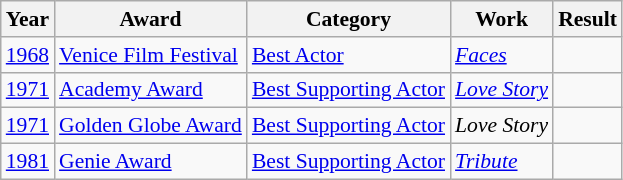<table class="wikitable" style="font-size: 90%;">
<tr>
<th>Year</th>
<th>Award</th>
<th>Category</th>
<th>Work</th>
<th>Result</th>
</tr>
<tr>
<td><a href='#'>1968</a></td>
<td><a href='#'>Venice Film Festival</a></td>
<td><a href='#'>Best Actor</a></td>
<td><em><a href='#'>Faces</a></em></td>
<td></td>
</tr>
<tr>
<td><a href='#'>1971</a></td>
<td><a href='#'>Academy Award</a></td>
<td><a href='#'>Best Supporting Actor</a></td>
<td><a href='#'><em>Love Story</em></a></td>
<td></td>
</tr>
<tr>
<td><a href='#'>1971</a></td>
<td><a href='#'>Golden Globe Award</a></td>
<td><a href='#'>Best Supporting Actor</a></td>
<td><em>Love Story</em></td>
<td></td>
</tr>
<tr>
<td><a href='#'>1981</a></td>
<td><a href='#'>Genie Award</a></td>
<td><a href='#'>Best Supporting Actor</a></td>
<td><a href='#'><em>Tribute</em></a></td>
<td></td>
</tr>
</table>
